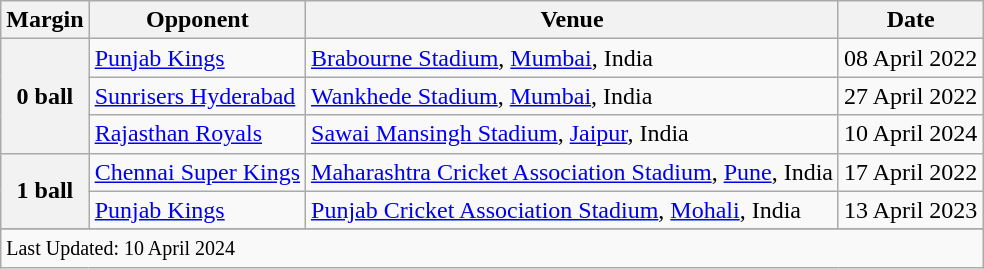<table class="wikitable">
<tr>
<th>Margin</th>
<th>Opponent</th>
<th>Venue</th>
<th>Date</th>
</tr>
<tr>
<th rowspan=3>0 ball</th>
<td><a href='#'>Punjab Kings</a></td>
<td><a href='#'>Brabourne Stadium</a>, <a href='#'>Mumbai</a>, India</td>
<td>08 April 2022</td>
</tr>
<tr>
<td><a href='#'>Sunrisers Hyderabad</a></td>
<td><a href='#'>Wankhede Stadium</a>, <a href='#'>Mumbai</a>, India</td>
<td>27 April 2022</td>
</tr>
<tr>
<td><a href='#'>Rajasthan Royals</a></td>
<td><a href='#'>Sawai Mansingh Stadium</a>, <a href='#'>Jaipur</a>, India</td>
<td>10 April 2024</td>
</tr>
<tr>
<th rowspan="2">1 ball</th>
<td><a href='#'>Chennai Super Kings</a></td>
<td><a href='#'>Maharashtra Cricket Association Stadium</a>, <a href='#'>Pune</a>, India</td>
<td>17 April 2022</td>
</tr>
<tr>
<td><a href='#'>Punjab Kings</a></td>
<td><a href='#'>Punjab Cricket Association Stadium</a>, <a href='#'>Mohali</a>, India</td>
<td>13 April 2023</td>
</tr>
<tr>
</tr>
<tr class=sortbottom>
<td colspan="4"><small>Last Updated: 10 April 2024</small></td>
</tr>
</table>
